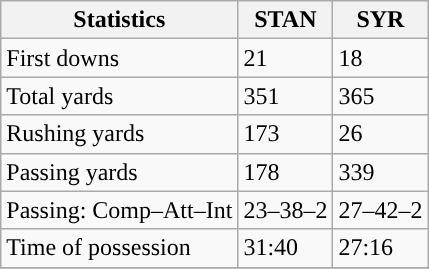<table class="wikitable" style="float: left;">
<tr>
<th>Statistics</th>
<th>STAN</th>
<th>SYR</th>
</tr>
<tr>
<td>First downs</td>
<td>21</td>
<td>18</td>
</tr>
<tr>
<td>Total yards</td>
<td>351</td>
<td>365</td>
</tr>
<tr>
<td>Rushing yards</td>
<td>173</td>
<td>26</td>
</tr>
<tr>
<td>Passing yards</td>
<td>178</td>
<td>339</td>
</tr>
<tr>
<td>Passing: Comp–Att–Int</td>
<td>23–38–2</td>
<td>27–42–2</td>
</tr>
<tr>
<td>Time of possession</td>
<td>31:40</td>
<td>27:16</td>
</tr>
<tr>
</tr>
</table>
